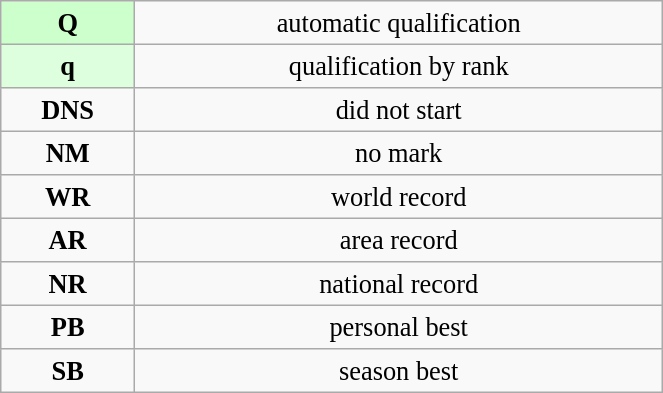<table class="wikitable" style=" text-align:center; font-size:110%;" width="35%">
<tr>
<td bgcolor="ccffcc"><strong>Q</strong></td>
<td>automatic qualification</td>
</tr>
<tr>
<td bgcolor="ddffdd"><strong>q</strong></td>
<td>qualification by rank</td>
</tr>
<tr>
<td><strong>DNS</strong></td>
<td>did not start</td>
</tr>
<tr>
<td><strong>NM</strong></td>
<td>no mark</td>
</tr>
<tr>
<td><strong>WR</strong></td>
<td>world record</td>
</tr>
<tr>
<td><strong>AR</strong></td>
<td>area record</td>
</tr>
<tr>
<td><strong>NR</strong></td>
<td>national record</td>
</tr>
<tr>
<td><strong>PB</strong></td>
<td>personal best</td>
</tr>
<tr>
<td><strong>SB</strong></td>
<td>season best</td>
</tr>
</table>
